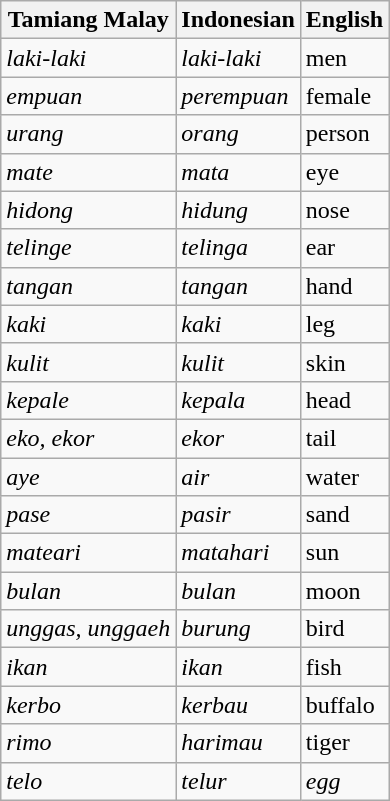<table class="wikitable">
<tr>
<th>Tamiang Malay</th>
<th>Indonesian</th>
<th>English</th>
</tr>
<tr>
<td><em>laki-laki</em></td>
<td><em>laki-laki</em></td>
<td>men</td>
</tr>
<tr>
<td><em>empuan</em></td>
<td><em>perempuan</em></td>
<td>female</td>
</tr>
<tr>
<td><em>urang</em></td>
<td><em>orang</em></td>
<td>person</td>
</tr>
<tr>
<td><em>mate</em></td>
<td><em>mata</em></td>
<td>eye</td>
</tr>
<tr>
<td><em>hidong</em></td>
<td><em>hidung</em></td>
<td>nose</td>
</tr>
<tr>
<td><em>telinge</em></td>
<td><em>telinga</em></td>
<td>ear</td>
</tr>
<tr>
<td><em>tangan</em></td>
<td><em>tangan</em></td>
<td>hand</td>
</tr>
<tr>
<td><em>kaki</em></td>
<td><em>kaki</em></td>
<td>leg</td>
</tr>
<tr>
<td><em>kulit</em></td>
<td><em>kulit</em></td>
<td>skin</td>
</tr>
<tr>
<td><em>kepale</em></td>
<td><em>kepala</em></td>
<td>head</td>
</tr>
<tr>
<td><em>eko, ekor</em></td>
<td><em>ekor</em></td>
<td>tail</td>
</tr>
<tr>
<td><em>aye</em></td>
<td><em>air</em></td>
<td>water</td>
</tr>
<tr>
<td><em>pase</em></td>
<td><em>pasir</em></td>
<td>sand</td>
</tr>
<tr>
<td><em>mateari</em></td>
<td><em>matahari</em></td>
<td>sun</td>
</tr>
<tr>
<td><em>bulan</em></td>
<td><em>bulan</em></td>
<td>moon</td>
</tr>
<tr>
<td><em>unggas, unggaeh</em></td>
<td><em>burung</em></td>
<td>bird</td>
</tr>
<tr>
<td><em>ikan</em></td>
<td><em>ikan</em></td>
<td>fish</td>
</tr>
<tr>
<td><em>kerbo</em></td>
<td><em>kerbau</em></td>
<td>buffalo</td>
</tr>
<tr>
<td><em>rimo</em></td>
<td><em>harimau</em></td>
<td>tiger</td>
</tr>
<tr>
<td><em>telo</em></td>
<td><em>telur</em></td>
<td><em>egg</em></td>
</tr>
</table>
